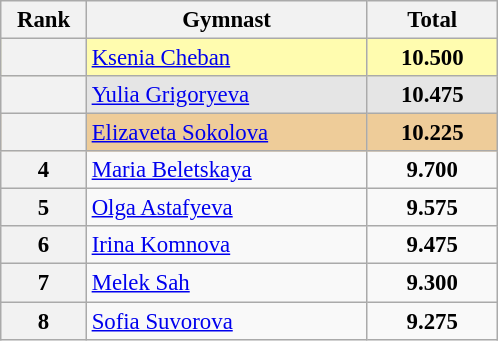<table class="wikitable sortable" style="text-align:center; font-size:95%">
<tr>
<th scope="col" style="width:50px;">Rank</th>
<th scope="col" style="width:180px;">Gymnast</th>
<th scope="col" style="width:80px;">Total</th>
</tr>
<tr style="background:#fffcaf;">
<th scope=row style="text-align:center"></th>
<td style="text-align:left;"><a href='#'>Ksenia Cheban</a></td>
<td><strong>10.500</strong></td>
</tr>
<tr style="background:#e5e5e5;">
<th scope=row style="text-align:center"></th>
<td style="text-align:left;"><a href='#'>Yulia Grigoryeva</a></td>
<td><strong>10.475</strong></td>
</tr>
<tr style="background:#ec9;">
<th scope=row style="text-align:center"></th>
<td style="text-align:left;"><a href='#'>Elizaveta Sokolova</a></td>
<td><strong>10.225</strong></td>
</tr>
<tr>
<th scope=row style="text-align:center">4</th>
<td style="text-align:left;"><a href='#'>Maria Beletskaya</a></td>
<td><strong>9.700</strong></td>
</tr>
<tr>
<th scope=row style="text-align:center">5</th>
<td style="text-align:left;"><a href='#'>Olga Astafyeva</a></td>
<td><strong>9.575</strong></td>
</tr>
<tr>
<th scope=row style="text-align:center">6</th>
<td style="text-align:left;"><a href='#'>Irina Komnova</a></td>
<td><strong>9.475</strong></td>
</tr>
<tr>
<th scope=row style="text-align:center">7</th>
<td style="text-align:left;"><a href='#'>Melek Sah</a></td>
<td><strong>9.300</strong></td>
</tr>
<tr>
<th scope=row style="text-align:center">8</th>
<td style="text-align:left;"><a href='#'>Sofia Suvorova</a></td>
<td><strong>9.275</strong></td>
</tr>
</table>
